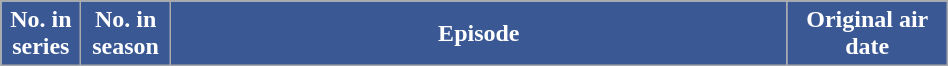<table class="wikitable plainrowheaders" style="width:50%; margin:auto; background:#ffffff;">
<tr>
<th scope="col" style="background:#3a5894; color:#ffffff; width:6%;">No. in<br>series</th>
<th scope="col" style="background:#3a5894; color:#ffffff; width:6%;">No. in<br>season</th>
<th scope="col" style="background:#3a5894; color:#ffffff; width:54%;">Episode</th>
<th scope="col" style="background:#3a5894; color:#ffffff; width:14%;">Original air date<br>


</th>
</tr>
</table>
